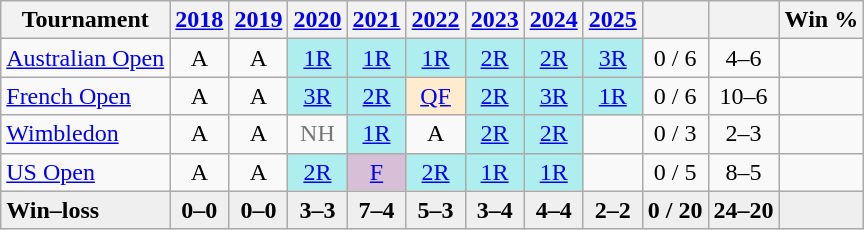<table class=wikitable style=text-align:center>
<tr>
<th>Tournament</th>
<th><a href='#'>2018</a></th>
<th><a href='#'>2019</a></th>
<th><a href='#'>2020</a></th>
<th><a href='#'>2021</a></th>
<th><a href='#'>2022</a></th>
<th><a href='#'>2023</a></th>
<th><a href='#'>2024</a></th>
<th><a href='#'>2025</a></th>
<th></th>
<th></th>
<th>Win %</th>
</tr>
<tr>
<td align=left><a href='#'>Australian Open</a></td>
<td>A</td>
<td>A</td>
<td style=background:#afeeee><a href='#'>1R</a></td>
<td style=background:#afeeee><a href='#'>1R</a></td>
<td style=background:#afeeee><a href='#'>1R</a></td>
<td style=background:#afeeee><a href='#'>2R</a></td>
<td style=background:#afeeee><a href='#'>2R</a></td>
<td style=background:#afeeee><a href='#'>3R</a></td>
<td>0 / 6</td>
<td>4–6</td>
<td></td>
</tr>
<tr>
<td align=left><a href='#'>French Open</a></td>
<td>A</td>
<td>A</td>
<td style=background:#afeeee><a href='#'>3R</a></td>
<td style=background:#afeeee><a href='#'>2R</a></td>
<td style=background:#ffebcd><a href='#'>QF</a></td>
<td style=background:#afeeee><a href='#'>2R</a></td>
<td style=background:#afeeee><a href='#'>3R</a></td>
<td style=background:#afeeee><a href='#'>1R</a></td>
<td>0 / 6</td>
<td>10–6</td>
<td></td>
</tr>
<tr>
<td align=left><a href='#'>Wimbledon</a></td>
<td>A</td>
<td>A</td>
<td style=color:#767676>NH</td>
<td style=background:#afeeee><a href='#'>1R</a></td>
<td>A</td>
<td style=background:#afeeee><a href='#'>2R</a></td>
<td style=background:#afeeee><a href='#'>2R</a></td>
<td></td>
<td>0 / 3</td>
<td>2–3</td>
<td></td>
</tr>
<tr>
<td align=left><a href='#'>US Open</a></td>
<td>A</td>
<td>A</td>
<td style=background:#afeeee><a href='#'>2R</a></td>
<td style=background:thistle><a href='#'>F</a></td>
<td style=background:#afeeee><a href='#'>2R</a></td>
<td style=background:#afeeee><a href='#'>1R</a></td>
<td style=background:#afeeee><a href='#'>1R</a></td>
<td></td>
<td>0 / 5</td>
<td>8–5</td>
<td></td>
</tr>
<tr style=background:#efefef;font-weight:bold>
<td align=left>Win–loss</td>
<td>0–0</td>
<td>0–0</td>
<td>3–3</td>
<td>7–4</td>
<td>5–3</td>
<td>3–4</td>
<td>4–4</td>
<td>2–2</td>
<td>0 / 20</td>
<td>24–20</td>
<td></td>
</tr>
</table>
